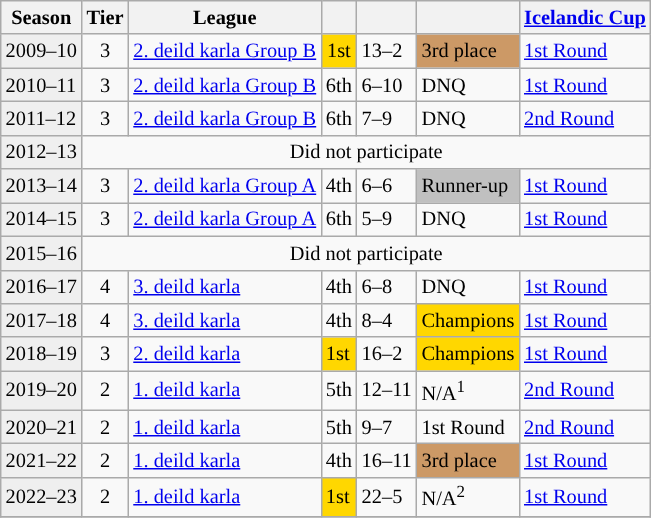<table class="wikitable" style="font-size:85%">
<tr>
<th>Season</th>
<th>Tier</th>
<th>League</th>
<th></th>
<th></th>
<th></th>
<th><a href='#'>Icelandic Cup</a></th>
</tr>
<tr>
<td style="background:#efefef;">2009–10</td>
<td align="center">3</td>
<td><a href='#'>2. deild karla Group B</a></td>
<td align="center" style="background:gold">1st</td>
<td>13–2</td>
<td style="background:#cc9966">3rd place</td>
<td><a href='#'>1st Round</a></td>
</tr>
<tr>
<td style="background:#efefef;">2010–11</td>
<td align="center">3</td>
<td><a href='#'>2. deild karla Group B</a></td>
<td align="center">6th</td>
<td>6–10</td>
<td>DNQ</td>
<td><a href='#'>1st Round</a></td>
</tr>
<tr>
<td style="background:#efefef;">2011–12</td>
<td align="center">3</td>
<td><a href='#'>2. deild karla Group B</a></td>
<td align="center">6th</td>
<td>7–9</td>
<td>DNQ</td>
<td><a href='#'>2nd Round</a></td>
</tr>
<tr>
<td style="background:#efefef;">2012–13</td>
<td align="center" colspan=6>Did not participate</td>
</tr>
<tr>
<td style="background:#efefef;">2013–14</td>
<td align="center">3</td>
<td><a href='#'>2. deild karla Group A</a></td>
<td align="center">4th</td>
<td>6–6</td>
<td style="background:silver ">Runner-up</td>
<td><a href='#'>1st Round</a></td>
</tr>
<tr>
<td style="background:#efefef;">2014–15</td>
<td align="center">3</td>
<td><a href='#'>2. deild karla Group A</a></td>
<td align="center">6th</td>
<td>5–9</td>
<td>DNQ</td>
<td><a href='#'>1st Round</a></td>
</tr>
<tr>
<td style="background:#efefef;">2015–16</td>
<td align="center" colspan=6>Did not participate</td>
</tr>
<tr>
<td style="background:#efefef;">2016–17</td>
<td align="center">4</td>
<td><a href='#'>3. deild karla</a></td>
<td align="center">4th</td>
<td>6–8</td>
<td>DNQ</td>
<td><a href='#'>1st Round</a></td>
</tr>
<tr>
<td style="background:#efefef;">2017–18</td>
<td align="center">4</td>
<td><a href='#'>3. deild karla</a></td>
<td align="center">4th</td>
<td>8–4</td>
<td style="background:gold ">Champions</td>
<td><a href='#'>1st Round</a></td>
</tr>
<tr>
<td style="background:#efefef;">2018–19</td>
<td align="center">3</td>
<td><a href='#'>2. deild karla</a></td>
<td style="background:gold ">1st</td>
<td>16–2</td>
<td style="background:gold ">Champions</td>
<td><a href='#'>1st Round</a></td>
</tr>
<tr>
<td style="background:#efefef;">2019–20</td>
<td align="center">2</td>
<td><a href='#'>1. deild karla</a></td>
<td>5th</td>
<td>12–11</td>
<td>N/A<sup>1</sup></td>
<td><a href='#'>2nd Round</a></td>
</tr>
<tr>
<td style="background:#efefef;">2020–21</td>
<td align="center">2</td>
<td><a href='#'>1. deild karla</a></td>
<td>5th</td>
<td>9–7</td>
<td>1st Round</td>
<td><a href='#'>2nd Round</a></td>
</tr>
<tr>
<td style="background:#efefef;">2021–22</td>
<td align="center">2</td>
<td><a href='#'>1. deild karla</a></td>
<td>4th</td>
<td>16–11</td>
<td style="background:#cc9966">3rd place</td>
<td><a href='#'>1st Round</a></td>
</tr>
<tr>
<td style="background:#efefef;">2022–23</td>
<td align="center">2</td>
<td><a href='#'>1. deild karla</a></td>
<td style="background:gold ">1st</td>
<td>22–5</td>
<td>N/A<sup>2</sup></td>
<td><a href='#'>1st Round</a></td>
</tr>
<tr>
</tr>
</table>
